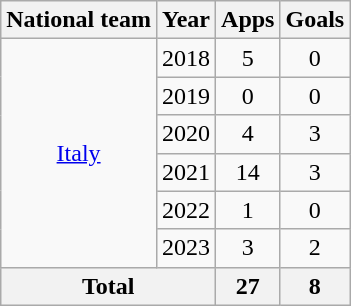<table class="wikitable" style="text-align:center">
<tr>
<th>National team</th>
<th>Year</th>
<th>Apps</th>
<th>Goals</th>
</tr>
<tr>
<td rowspan="6"><a href='#'>Italy</a></td>
<td>2018</td>
<td>5</td>
<td>0</td>
</tr>
<tr>
<td>2019</td>
<td>0</td>
<td>0</td>
</tr>
<tr>
<td>2020</td>
<td>4</td>
<td>3</td>
</tr>
<tr>
<td>2021</td>
<td>14</td>
<td>3</td>
</tr>
<tr>
<td>2022</td>
<td>1</td>
<td>0</td>
</tr>
<tr>
<td>2023</td>
<td>3</td>
<td>2</td>
</tr>
<tr>
<th colspan="2">Total</th>
<th>27</th>
<th>8</th>
</tr>
</table>
